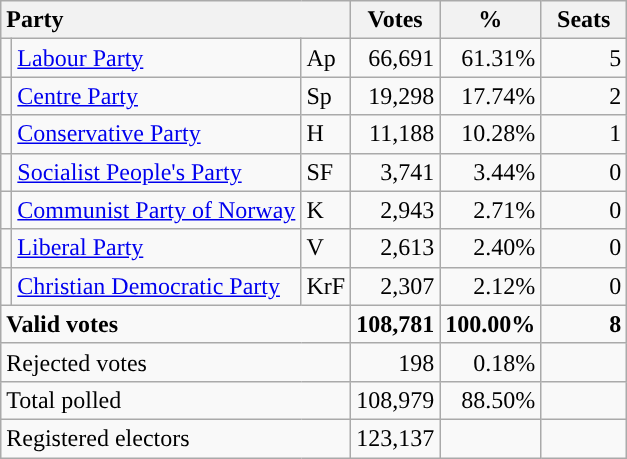<table class="wikitable" border="1" style="text-align:right;">
<tr>
<th style="text-align:left;" colspan=3>Party</th>
<th align=center width="50">Votes</th>
<th align=center width="50">%</th>
<th align=center width="50">Seats</th>
</tr>
<tr>
<td style="color:inherit;background:"></td>
<td align=left><a href='#'>Labour Party</a></td>
<td align=left>Ap</td>
<td>66,691</td>
<td>61.31%</td>
<td>5</td>
</tr>
<tr>
<td style="color:inherit;background:"></td>
<td align=left><a href='#'>Centre Party</a></td>
<td align=left>Sp</td>
<td>19,298</td>
<td>17.74%</td>
<td>2</td>
</tr>
<tr>
<td style="color:inherit;background:"></td>
<td align=left><a href='#'>Conservative Party</a></td>
<td align=left>H</td>
<td>11,188</td>
<td>10.28%</td>
<td>1</td>
</tr>
<tr>
<td style="color:inherit;background:"></td>
<td align=left><a href='#'>Socialist People's Party</a></td>
<td align=left>SF</td>
<td>3,741</td>
<td>3.44%</td>
<td>0</td>
</tr>
<tr>
<td style="color:inherit;background:"></td>
<td align=left><a href='#'>Communist Party of Norway</a></td>
<td align=left>K</td>
<td>2,943</td>
<td>2.71%</td>
<td>0</td>
</tr>
<tr>
<td style="color:inherit;background:"></td>
<td align=left><a href='#'>Liberal Party</a></td>
<td align=left>V</td>
<td>2,613</td>
<td>2.40%</td>
<td>0</td>
</tr>
<tr>
<td style="color:inherit;background:"></td>
<td align=left><a href='#'>Christian Democratic Party</a></td>
<td align=left>KrF</td>
<td>2,307</td>
<td>2.12%</td>
<td>0</td>
</tr>
<tr style="font-weight:bold">
<td align=left colspan=3>Valid votes</td>
<td>108,781</td>
<td>100.00%</td>
<td>8</td>
</tr>
<tr>
<td align=left colspan=3>Rejected votes</td>
<td>198</td>
<td>0.18%</td>
<td></td>
</tr>
<tr>
<td align=left colspan=3>Total polled</td>
<td>108,979</td>
<td>88.50%</td>
<td></td>
</tr>
<tr>
<td align=left colspan=3>Registered electors</td>
<td>123,137</td>
<td></td>
<td></td>
</tr>
</table>
